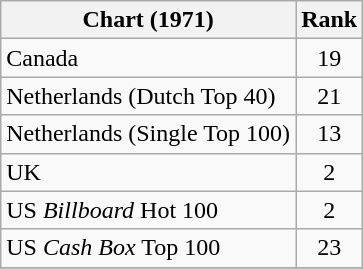<table class="wikitable sortable">
<tr>
<th align="left">Chart (1971)</th>
<th style="text-align:center;">Rank</th>
</tr>
<tr>
<td>Canada</td>
<td style="text-align:center;">19</td>
</tr>
<tr>
<td>Netherlands (Dutch Top 40)</td>
<td style="text-align:center;">21</td>
</tr>
<tr>
<td>Netherlands (Single Top 100)</td>
<td style="text-align:center;">13</td>
</tr>
<tr>
<td>UK</td>
<td style="text-align:center;">2</td>
</tr>
<tr>
<td>US <em>Billboard</em> Hot 100</td>
<td style="text-align:center;">2</td>
</tr>
<tr>
<td>US <em>Cash Box</em> Top 100</td>
<td style="text-align:center;">23</td>
</tr>
<tr>
</tr>
</table>
